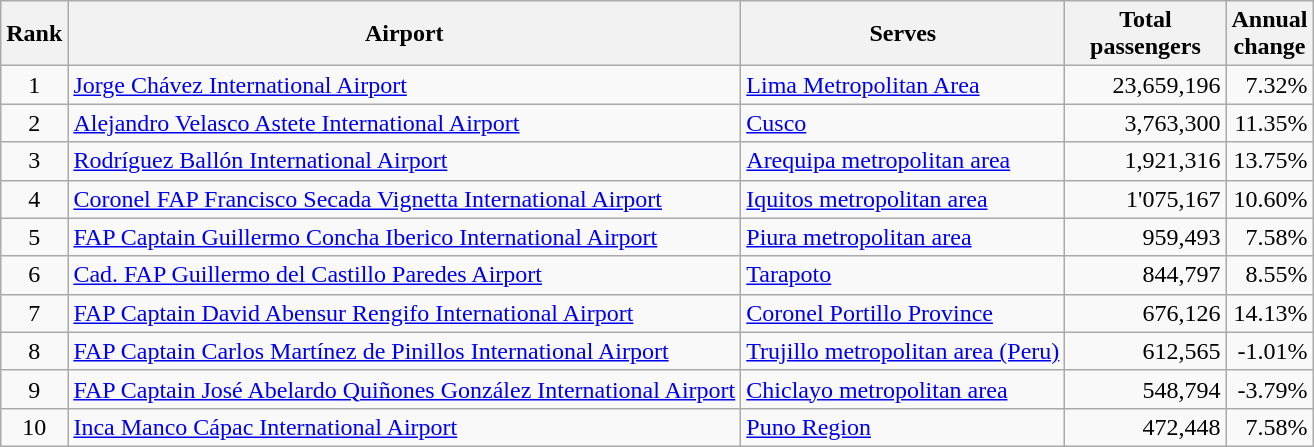<table class="wikitable sortable">
<tr>
<th>Rank</th>
<th>Airport</th>
<th>Serves</th>
<th style="width:100px">Total<br>passengers</th>
<th>Annual<br>change</th>
</tr>
<tr>
<td align="center">1</td>
<td><a href='#'>Jorge Chávez International Airport</a></td>
<td><a href='#'>Lima Metropolitan Area</a></td>
<td align="right">23,659,196</td>
<td align="right">7.32%</td>
</tr>
<tr>
<td align="center">2</td>
<td><a href='#'>Alejandro Velasco Astete International Airport</a></td>
<td><a href='#'>Cusco</a></td>
<td align="right">3,763,300</td>
<td align="right">11.35%</td>
</tr>
<tr>
<td align="center">3</td>
<td><a href='#'>Rodríguez Ballón International Airport</a></td>
<td><a href='#'>Arequipa metropolitan area</a></td>
<td align="right">1,921,316</td>
<td align="right">13.75%</td>
</tr>
<tr>
<td align="center">4</td>
<td><a href='#'>Coronel FAP Francisco Secada Vignetta International Airport</a></td>
<td><a href='#'>Iquitos metropolitan area</a></td>
<td align="right">1'075,167</td>
<td align="right">10.60%</td>
</tr>
<tr>
<td align="center">5</td>
<td><a href='#'>FAP Captain Guillermo Concha Iberico International Airport</a></td>
<td><a href='#'>Piura metropolitan area</a></td>
<td align="right">959,493</td>
<td align="right">7.58%</td>
</tr>
<tr>
<td align="center">6</td>
<td><a href='#'>Cad. FAP Guillermo del Castillo Paredes Airport</a></td>
<td><a href='#'>Tarapoto</a></td>
<td align="right">844,797</td>
<td align="right">8.55%</td>
</tr>
<tr>
<td align="center">7</td>
<td><a href='#'>FAP Captain David Abensur Rengifo International Airport</a></td>
<td><a href='#'>Coronel Portillo Province</a></td>
<td align="right">676,126</td>
<td align="right">14.13%</td>
</tr>
<tr>
<td align="center">8</td>
<td><a href='#'>FAP Captain Carlos Martínez de Pinillos International Airport</a></td>
<td><a href='#'>Trujillo metropolitan area (Peru)</a></td>
<td align="right">612,565</td>
<td align="right">-1.01%</td>
</tr>
<tr>
<td align="center">9</td>
<td><a href='#'>FAP Captain José Abelardo Quiñones González International Airport</a></td>
<td><a href='#'>Chiclayo metropolitan area</a></td>
<td align="right">548,794</td>
<td align="right">-3.79%</td>
</tr>
<tr>
<td align="center">10</td>
<td><a href='#'>Inca Manco Cápac International Airport</a></td>
<td><a href='#'>Puno Region</a></td>
<td align="right">472,448</td>
<td align="right">7.58%</td>
</tr>
</table>
